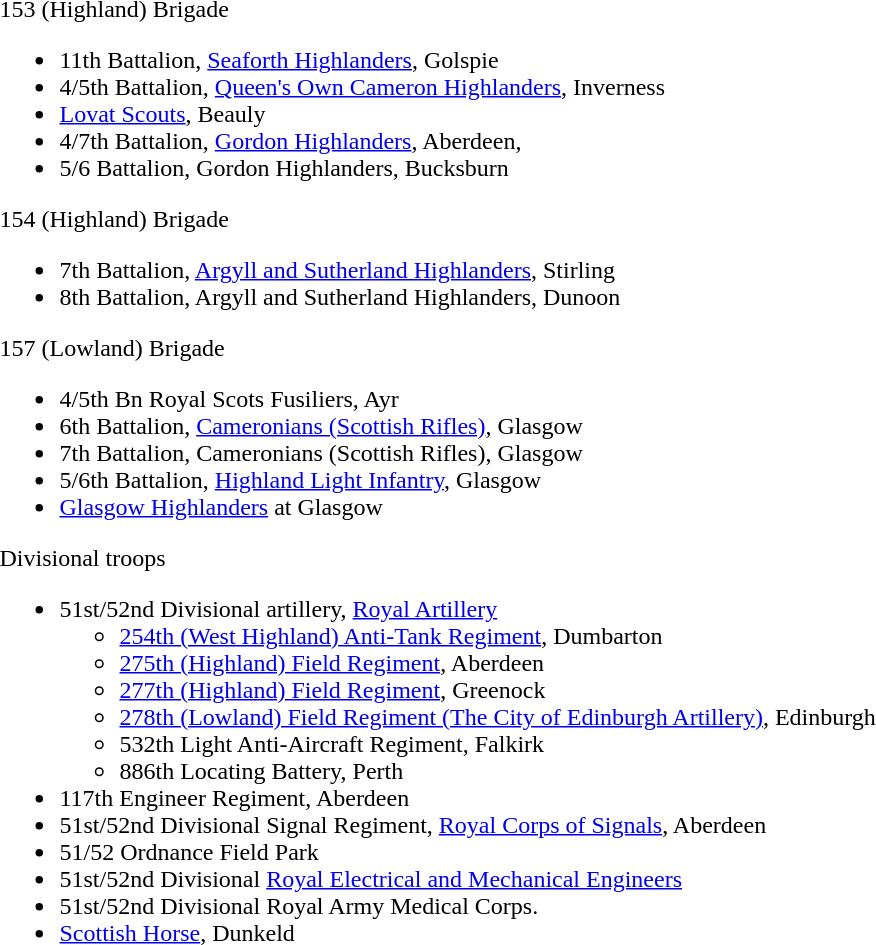<table class="collapsible uncollapsed" style="width:100%; background:transparent;">
<tr>
</tr>
<tr>
<td colspan="2"><br>153 (Highland) Brigade<ul><li>11th Battalion, <a href='#'>Seaforth Highlanders</a>, Golspie</li><li>4/5th Battalion, <a href='#'>Queen's Own Cameron Highlanders</a>, Inverness</li><li><a href='#'>Lovat Scouts</a>, Beauly</li><li>4/7th Battalion, <a href='#'>Gordon Highlanders</a>, Aberdeen,</li><li>5/6 Battalion, Gordon Highlanders, Bucksburn</li></ul>154 (Highland) Brigade<ul><li>7th Battalion, <a href='#'>Argyll and Sutherland Highlanders</a>, Stirling</li><li>8th Battalion, Argyll and Sutherland Highlanders, Dunoon</li></ul>157 (Lowland) Brigade<ul><li>4/5th Bn Royal Scots Fusiliers, Ayr</li><li>6th Battalion, <a href='#'>Cameronians (Scottish Rifles)</a>, Glasgow</li><li>7th Battalion, Cameronians (Scottish Rifles), Glasgow</li><li>5/6th Battalion, <a href='#'>Highland Light Infantry</a>, Glasgow</li><li><a href='#'>Glasgow Highlanders</a> at Glasgow</li></ul>Divisional troops<ul><li>51st/52nd Divisional artillery, <a href='#'>Royal Artillery</a><ul><li><a href='#'>254th (West Highland) Anti-Tank Regiment</a>, Dumbarton</li><li><a href='#'>275th (Highland) Field Regiment</a>, Aberdeen</li><li><a href='#'>277th (Highland) Field Regiment</a>, Greenock</li><li><a href='#'>278th (Lowland) Field Regiment (The City of Edinburgh Artillery)</a>, Edinburgh</li><li>532th Light Anti-Aircraft Regiment, Falkirk</li><li>886th Locating Battery, Perth</li></ul></li><li>117th Engineer Regiment, Aberdeen</li><li>51st/52nd Divisional Signal Regiment, <a href='#'>Royal Corps of Signals</a>, Aberdeen</li><li>51/52 Ordnance Field Park</li><li>51st/52nd Divisional <a href='#'>Royal Electrical and Mechanical Engineers</a></li><li>51st/52nd Divisional Royal Army Medical Corps.</li><li><a href='#'>Scottish Horse</a>, Dunkeld</li></ul></td>
</tr>
</table>
